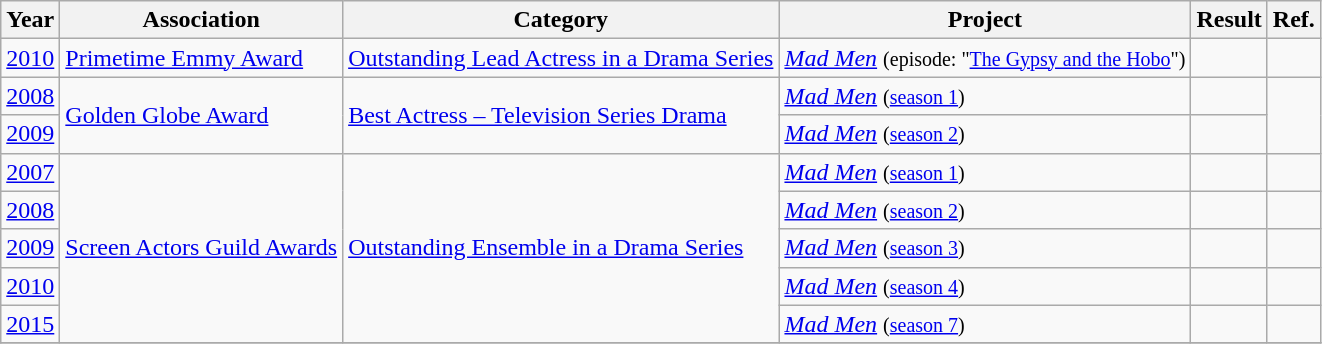<table class="wikitable sortable">
<tr>
<th>Year</th>
<th>Association</th>
<th>Category</th>
<th>Project</th>
<th>Result</th>
<th class="unsortable">Ref.</th>
</tr>
<tr>
<td><a href='#'>2010</a></td>
<td><a href='#'>Primetime Emmy Award</a></td>
<td><a href='#'>Outstanding Lead Actress in a Drama Series</a></td>
<td><em><a href='#'>Mad Men</a></em> <small> (episode: "<a href='#'>The Gypsy and the Hobo</a>") </small></td>
<td></td>
<td></td>
</tr>
<tr>
<td><a href='#'>2008</a></td>
<td rowspan=2><a href='#'>Golden Globe Award</a></td>
<td rowspan=2><a href='#'>Best Actress – Television Series Drama</a></td>
<td><em><a href='#'>Mad Men</a></em> <small> (<a href='#'>season 1</a>) </small></td>
<td></td>
<td rowspan=2></td>
</tr>
<tr>
<td><a href='#'>2009</a></td>
<td><em><a href='#'>Mad Men</a></em> <small> (<a href='#'>season 2</a>) </small></td>
<td></td>
</tr>
<tr>
<td><a href='#'>2007</a></td>
<td rowspan=5><a href='#'>Screen Actors Guild Awards</a></td>
<td rowspan=5><a href='#'>Outstanding Ensemble in a Drama Series</a></td>
<td><em><a href='#'>Mad Men</a></em> <small> (<a href='#'>season 1</a>) </small></td>
<td></td>
<td></td>
</tr>
<tr>
<td><a href='#'>2008</a></td>
<td><em><a href='#'>Mad Men</a></em> <small> (<a href='#'>season 2</a>) </small></td>
<td></td>
<td></td>
</tr>
<tr>
<td><a href='#'>2009</a></td>
<td><em><a href='#'>Mad Men</a></em> <small> (<a href='#'>season 3</a>) </small></td>
<td></td>
<td></td>
</tr>
<tr>
<td><a href='#'>2010</a></td>
<td><em><a href='#'>Mad Men</a></em> <small> (<a href='#'>season 4</a>) </small></td>
<td></td>
<td></td>
</tr>
<tr>
<td><a href='#'>2015</a></td>
<td><em><a href='#'>Mad Men</a></em> <small> (<a href='#'>season 7</a>) </small></td>
<td></td>
<td></td>
</tr>
<tr>
</tr>
</table>
